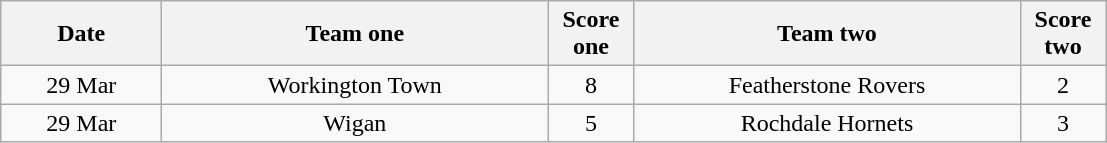<table class="wikitable" style="text-align: center">
<tr>
<th width=100>Date</th>
<th width=250>Team one</th>
<th width=50>Score one</th>
<th width=250>Team two</th>
<th width=50>Score two</th>
</tr>
<tr>
<td>29 Mar</td>
<td>Workington Town</td>
<td>8</td>
<td>Featherstone Rovers</td>
<td>2</td>
</tr>
<tr>
<td>29 Mar</td>
<td>Wigan</td>
<td>5</td>
<td>Rochdale Hornets</td>
<td>3</td>
</tr>
</table>
